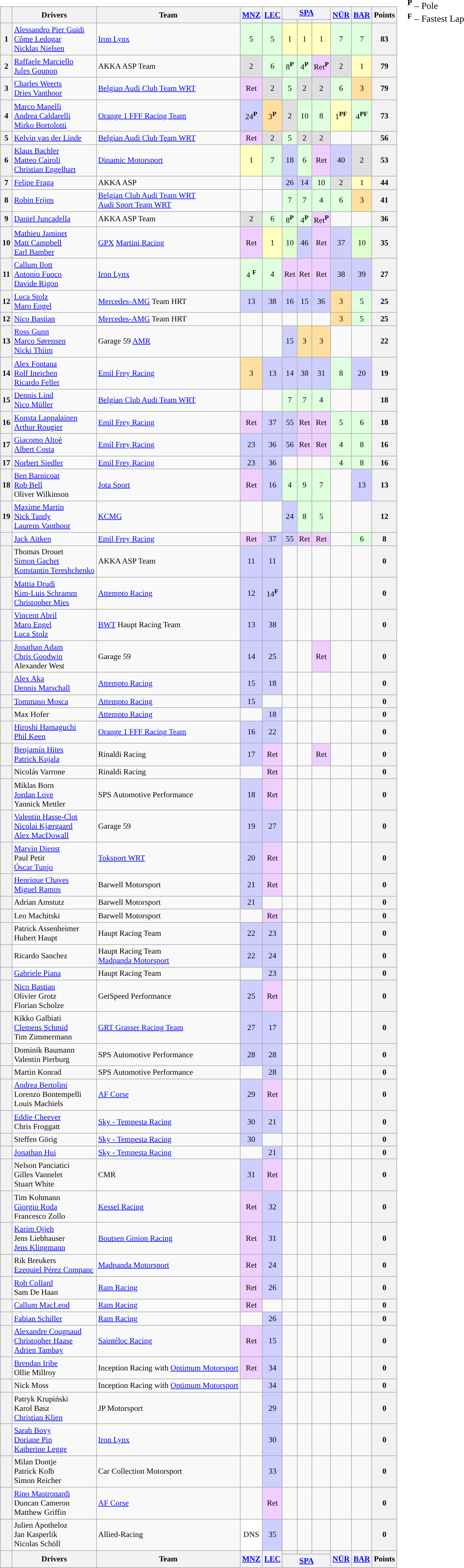<table>
<tr>
<td><br><table class="wikitable" style="font-size:85%; text-align:center;">
<tr>
<th rowspan=2></th>
<th rowspan=2>Drivers</th>
<th rowspan=2>Team</th>
<th rowspan=2><a href='#'>MNZ</a><br></th>
<th rowspan=2><a href='#'>LEC</a><br></th>
<th colspan=3><a href='#'>SPA</a><br></th>
<th rowspan=2><a href='#'>NÜR</a><br></th>
<th rowspan=2><a href='#'>BAR</a><br></th>
<th rowspan=2>Points</th>
</tr>
<tr>
<th></th>
<th></th>
<th></th>
</tr>
<tr>
<th>1</th>
<td align=left> <a href='#'>Alessandro Pier Guidi</a><br> <a href='#'>Côme Ledogar</a><br> <a href='#'>Nicklas Nielsen</a></td>
<td align=left> <a href='#'>Iron Lynx</a></td>
<td style="background:#dfffdf;">5</td>
<td style="background:#dfffdf;">5</td>
<td style="background:#ffffbf;">1</td>
<td style="background:#ffffbf;">1</td>
<td style="background:#ffffbf;">1</td>
<td style="background:#dfffdf;">7</td>
<td style="background:#dfffdf;">7</td>
<th>83</th>
</tr>
<tr>
<th>2</th>
<td align=left> <a href='#'>Raffaele Marciello</a><br> <a href='#'>Jules Gounon</a></td>
<td align=left> AKKA ASP Team</td>
<td style="background:#dfdfdf;">2</td>
<td style="background:#dfffdf;">6</td>
<td style="background:#dfffdf;">8<sup><strong>P</strong></sup></td>
<td style="background:#dfffdf;">4<sup><strong>P</strong></sup></td>
<td style="background:#efcfff;">Ret<sup><strong>P</strong></sup></td>
<td style="background:#dfdfdf;">2</td>
<td style="background:#ffffbf;">1</td>
<th>79</th>
</tr>
<tr cut>
<th>3</th>
<td align=left> <a href='#'>Charles Weerts</a><br> <a href='#'>Dries Vanthoor</a></td>
<td align=left> <a href='#'>Belgian Audi Club Team WRT</a></td>
<td style="background:#efcfff;">Ret</td>
<td style="background:#dfdfdf;">2</td>
<td style="background:#dfffdf;">5</td>
<td style="background:#dfdfdf;">2</td>
<td style="background:#dfdfdf;">2</td>
<td style="background:#dfffdf;">6</td>
<td style="background:#ffdf9f;">3</td>
<th>79</th>
</tr>
<tr>
<th>4</th>
<td align=left> <a href='#'>Marco Mapelli</a><br> <a href='#'>Andrea Caldarelli</a><br> <a href='#'>Mirko Bortolotti</a></td>
<td align=left> <a href='#'> Orange 1 FFF Racing Team</a></td>
<td style="background:#cfcfff;">24<sup><strong>P</strong></sup></td>
<td style="background:#ffdf9f;">3<sup><strong>P</strong></sup></td>
<td style="background:#dfdfdf;">2</td>
<td style="background:#dfffdf;">10</td>
<td style="background:#dfffdf;">8</td>
<td style="background:#ffffbf;">1<sup><strong>PF</strong></sup></td>
<td style="background:#dfffdf;">4<sup><strong>PF</strong></sup></td>
<th>73</th>
</tr>
<tr>
<th>5</th>
<td align=left> <a href='#'>Kelvin van der Linde</a></td>
<td align=left> <a href='#'>Belgian Audi Club Team WRT</a></td>
<td style="background:#efcfff;">Ret</td>
<td style="background:#dfdfdf;">2</td>
<td style="background:#dfffdf;">5</td>
<td style="background:#dfdfdf;">2</td>
<td style="background:#dfdfdf;">2</td>
<td></td>
<td></td>
<th>56</th>
</tr>
<tr>
<th>6</th>
<td align=left> <a href='#'>Klaus Bachler</a><br> <a href='#'>Matteo Cairoli</a><br> <a href='#'>Christian Engelhart</a></td>
<td align=left> <a href='#'>Dinamic Motorsport</a></td>
<td style="background:#ffffbf;">1</td>
<td style="background:#dfffdf;">7</td>
<td style="background:#cfcfff;">18</td>
<td style="background:#dfffdf;">6</td>
<td style="background:#efcfff;">Ret</td>
<td style="background:#cfcfff;">40</td>
<td style="background:#dfdfdf;">2</td>
<th>53</th>
</tr>
<tr>
<th>7</th>
<td align=left> <a href='#'>Felipe Fraga</a></td>
<td align=left> AKKA ASP</td>
<td></td>
<td></td>
<td style="background:#cfcfff;">26</td>
<td style="background:#cfcfff;">14</td>
<td style="background:#dfffdf;">10</td>
<td style="background:#dfdfdf;">2</td>
<td style="background:#ffffbf;">1</td>
<th>44</th>
</tr>
<tr>
<th>8</th>
<td align=left> <a href='#'>Robin Frijns</a></td>
<td align=left> <a href='#'>Belgian Club Audi Team WRT</a><br> <a href='#'>Audi Sport Team WRT</a></td>
<td></td>
<td></td>
<td style="background:#dfffdf;">7</td>
<td style="background:#dfffdf;">7</td>
<td style="background:#dfffdf;">4</td>
<td style="background:#dfffdf;">6</td>
<td style="background:#ffdf9f;">3</td>
<th>41</th>
</tr>
<tr>
<th>9</th>
<td align=left> <a href='#'>Daniel Juncadella</a></td>
<td align=left> AKKA ASP Team</td>
<td style="background:#dfdfdf;">2</td>
<td style="background:#dfffdf;">6</td>
<td style="background:#dfffdf;">8<sup><strong>P</strong></sup></td>
<td style="background:#dfffdf;">4<sup><strong>P</strong></sup></td>
<td style="background:#efcfff;">Ret<sup><strong>P</strong></sup></td>
<td></td>
<td></td>
<th>36</th>
</tr>
<tr>
<th>10</th>
<td align=left> <a href='#'>Mathieu Jaminet</a><br> <a href='#'>Matt Campbell</a><br> <a href='#'>Earl Bamber</a></td>
<td align=left> <a href='#'>GPX</a> <a href='#'>Martini Racing</a></td>
<td style="background:#efcfff;">Ret</td>
<td style="background:#ffffbf;">1</td>
<td style="background:#dfffcf;">10</td>
<td style="background:#cfcfff;">46</td>
<td style="background:#efcfff;">Ret</td>
<td style="background:#cfcfff;">37</td>
<td style="background:#dfffcf;">10</td>
<th>35</th>
</tr>
<tr>
<th>11</th>
<td align=left> <a href='#'>Callum Ilott</a><br> <a href='#'>Antonio Fuoco</a><br> <a href='#'>Davide Rigon</a></td>
<td align=left> <a href='#'>Iron Lynx</a></td>
<td style="background:#dfffdf;">4 <sup><strong>F</strong></sup></td>
<td style="background:#dfffdf;">4</td>
<td style="background:#efcfff;">Ret</td>
<td style="background:#efcfff;">Ret</td>
<td style="background:#efcfff;">Ret</td>
<td style="background:#cfcfff;">38</td>
<td style="background:#cfcfff;">39</td>
<th>27</th>
</tr>
<tr>
<th>12</th>
<td align=left> <a href='#'>Luca Stolz</a><br> <a href='#'>Maro Engel</a></td>
<td align=left> <a href='#'>Mercedes-AMG</a> Team HRT</td>
<td style="background:#cfcfff;">13</td>
<td style="background:#cfcfff;">38</td>
<td style="background:#cfcfff;">16</td>
<td style="background:#cfcfff;">15</td>
<td style="background:#cfcfff;">36</td>
<td style="background:#ffdf9f;">3</td>
<td style="background:#dfffdf;">5</td>
<th>25</th>
</tr>
<tr>
<th>12</th>
<td align=left> <a href='#'>Nico Bastian</a></td>
<td align=left> <a href='#'>Mercedes-AMG</a> Team HRT</td>
<td></td>
<td></td>
<td></td>
<td></td>
<td></td>
<td style="background:#ffdf9f;">3</td>
<td style="background:#dfffdf;">5</td>
<th>25</th>
</tr>
<tr>
<th>13</th>
<td align=left> <a href='#'>Ross Gunn</a><br> <a href='#'>Marco Sørensen</a><br> <a href='#'>Nicki Thiim</a></td>
<td align=left> Garage 59 <a href='#'>AMR</a></td>
<td></td>
<td></td>
<td style="background:#cfcfff;">15</td>
<td style="background:#ffdf9f;">3</td>
<td style="background:#ffdf9f;">3</td>
<td></td>
<td></td>
<th>22</th>
</tr>
<tr>
<th>14</th>
<td align=left> <a href='#'>Alex Fontana</a><br> <a href='#'>Rolf Ineichen</a><br> <a href='#'>Ricardo Feller</a></td>
<td align=left> <a href='#'>Emil Frey Racing</a></td>
<td style="background:#ffdf9f;">3</td>
<td style="background:#cfcfff;">13</td>
<td style="background:#cfcfff;">14</td>
<td style="background:#cfcfff;">38</td>
<td style="background:#cfcfff;">31</td>
<td style="background:#dfffdf;">8</td>
<td style="background:#cfcfff;">20</td>
<th>19</th>
</tr>
<tr>
<th>15</th>
<td align=left> <a href='#'>Dennis Lind</a><br> <a href='#'>Nico Müller</a></td>
<td align=left> <a href='#'>Belgian Club Audi Team WRT</a></td>
<td></td>
<td></td>
<td style="background:#dfffdf;">7</td>
<td style="background:#dfffdf;">7</td>
<td style="background:#dfffdf;">4</td>
<td></td>
<td></td>
<th>18</th>
</tr>
<tr>
<th>16</th>
<td align="left"> <a href='#'>Konsta Lappalainen</a><br> <a href='#'>Arthur Rougier</a></td>
<td align="left"> <a href='#'>Emil Frey Racing</a></td>
<td style="background:#efcfff;">Ret</td>
<td style="background:#cfcfff;">37</td>
<td style="background:#cfcfff;">55</td>
<td style="background:#efcfff;">Ret</td>
<td style="background:#efcfff;">Ret</td>
<td style="background:#dfffdf;">5</td>
<td style="background:#dfffdf;">6</td>
<th>18</th>
</tr>
<tr>
<th>17</th>
<td align="left"> <a href='#'>Giacomo Altoè</a><br> <a href='#'>Albert Costa</a></td>
<td align="left"> <a href='#'>Emil Frey Racing</a></td>
<td style="background:#cfcfff;">23</td>
<td style="background:#cfcfff;">36</td>
<td style="background:#cfcfff;">56</td>
<td style="background:#efcfff;">Ret</td>
<td style="background:#efcfff;">Ret</td>
<td style="background:#dfffdf;">4</td>
<td style="background:#dfffdf;">8</td>
<th>16</th>
</tr>
<tr>
<th>17</th>
<td align="left"> <a href='#'>Norbert Siedler</a></td>
<td align="left"> <a href='#'>Emil Frey Racing</a></td>
<td style="background:#cfcfff;">23</td>
<td style="background:#cfcfff;">36</td>
<td></td>
<td></td>
<td></td>
<td style="background:#dfffdf;">4</td>
<td style="background:#dfffdf;">8</td>
<th>16</th>
</tr>
<tr>
<th>18</th>
<td align="left"> <a href='#'>Ben Barnicoat</a><br> <a href='#'>Rob Bell</a><br> Oliver Wilkinson</td>
<td align="left"> <a href='#'>Jota Sport</a></td>
<td style="background:#efcfff;">Ret</td>
<td style="background:#cfcfff;">16</td>
<td style="background:#dfffdf;">4</td>
<td style="background:#dfffdf;">9</td>
<td style="background:#dfffdf;">7</td>
<td></td>
<td style="background:#cfcfff;">13</td>
<th>13</th>
</tr>
<tr>
<th>19</th>
<td align="left"> <a href='#'>Maxime Martin</a><br> <a href='#'>Nick Tandy</a><br> <a href='#'>Laurens Vanthoor</a></td>
<td align="left"> <a href='#'>KCMG</a></td>
<td></td>
<td></td>
<td style="background:#cfcfff;">24</td>
<td style="background:#dfffdf;">8</td>
<td style="background:#dfffdf;">5</td>
<td></td>
<td></td>
<th>12</th>
</tr>
<tr>
<th></th>
<td align="left"> <a href='#'>Jack Aitken</a></td>
<td align="left"> <a href='#'>Emil Frey Racing</a></td>
<td style="background:#efcfff;">Ret</td>
<td style="background:#cfcfff;">37</td>
<td style="background:#cfcfff;">55</td>
<td style="background:#efcfff;">Ret</td>
<td style="background:#efcfff;">Ret</td>
<td></td>
<td style="background:#dfffdf;">6</td>
<th>8</th>
</tr>
<tr>
<th></th>
<td align=left> Thomas Drouet<br> <a href='#'>Simon Gachet</a><br> <a href='#'>Konstantin Tereshchenko</a></td>
<td align=left> AKKA ASP Team</td>
<td style="background:#cfcfff;">11</td>
<td style="background:#cfcfff;">11</td>
<td></td>
<td></td>
<td></td>
<td></td>
<td></td>
<th>0</th>
</tr>
<tr>
<th></th>
<td align=left> <a href='#'>Mattia Drudi</a><br> <a href='#'>Kim-Luis Schramm</a><br> <a href='#'>Christopher Mies</a></td>
<td align=left> <a href='#'>Attempto Racing</a></td>
<td style="background:#cfcfff;">12</td>
<td style="background:#cfcfff;">14<sup><strong>F</strong></sup></td>
<td></td>
<td></td>
<td></td>
<td></td>
<td></td>
<th>0</th>
</tr>
<tr>
<th></th>
<td align=left> <a href='#'>Vincent Abril</a><br> <a href='#'>Maro Engel</a><br> <a href='#'>Luca Stolz</a></td>
<td align=left> <a href='#'>BWT</a> Haupt Racing Team</td>
<td style="background:#cfcfff;">13</td>
<td style="background:#cfcfff;">38</td>
<td></td>
<td></td>
<td></td>
<td></td>
<td></td>
<th>0</th>
</tr>
<tr>
<th></th>
<td align=left> <a href='#'>Jonathan Adam</a><br> <a href='#'>Chris Goodwin</a><br> Alexander West</td>
<td align=left> Garage 59</td>
<td style="background:#cfcfff;">14</td>
<td style="background:#cfcfff;">25</td>
<td></td>
<td></td>
<td style="background:#efcfff;">Ret</td>
<td></td>
<td></td>
<th>0</th>
</tr>
<tr>
<th></th>
<td align=left> <a href='#'>Alex Aka</a><br> <a href='#'>Dennis Marschall</a></td>
<td align=left> <a href='#'>Attempto Racing</a></td>
<td style="background:#cfcfff;">15</td>
<td style="background:#cfcfff;">18</td>
<td></td>
<td></td>
<td></td>
<td></td>
<td></td>
<th>0</th>
</tr>
<tr>
<th></th>
<td align=left> <a href='#'>Tommaso Mosca</a></td>
<td align=left> <a href='#'>Attempto Racing</a></td>
<td style="background:#cfcfff;">15</td>
<td></td>
<td></td>
<td></td>
<td></td>
<td></td>
<td></td>
<th>0</th>
</tr>
<tr>
<th></th>
<td align=left> Max Hofer</td>
<td align=left> <a href='#'>Attempto Racing</a></td>
<td></td>
<td style="background:#cfcfff;">18</td>
<td></td>
<td></td>
<td></td>
<td></td>
<td></td>
<th>0</th>
</tr>
<tr>
<th></th>
<td align=left> <a href='#'>Hiroshi Hamaguchi</a><br> <a href='#'>Phil Keen</a></td>
<td align=left> <a href='#'>Orange 1 FFF Racing Team</a></td>
<td style="background:#cfcfff;">16</td>
<td style="background:#cfcfff;">22</td>
<td></td>
<td></td>
<td></td>
<td></td>
<td></td>
<th>0</th>
</tr>
<tr>
<th></th>
<td align=left> <a href='#'>Benjamín Hites</a><br> <a href='#'>Patrick Kujala</a></td>
<td align=left> Rinaldi Racing</td>
<td style="background:#cfcfff;">17</td>
<td style="background:#efcfff;">Ret</td>
<td></td>
<td></td>
<td style="background:#efcfff;">Ret</td>
<td></td>
<td></td>
<th>0</th>
</tr>
<tr>
<th></th>
<td align=left> Nicolás Varrone</td>
<td align=left> Rinaldi Racing</td>
<td></td>
<td style="background:#efcfff;">Ret</td>
<td></td>
<td></td>
<td></td>
<td></td>
<td></td>
<th>0</th>
</tr>
<tr>
<th></th>
<td align=left> Miklas Born<br> <a href='#'>Jordan Love</a><br> Yannick Mettler</td>
<td align=left> SPS Automotive Performance</td>
<td style="background:#cfcfff;">18</td>
<td style="background:#efcfff;">Ret</td>
<td></td>
<td></td>
<td></td>
<td></td>
<td></td>
<th>0</th>
</tr>
<tr>
<th></th>
<td align=left> <a href='#'>Valentin Hasse-Clot</a><br> <a href='#'>Nicolai Kjærgaard</a><br> <a href='#'>Alex MacDowall</a></td>
<td align=left> Garage 59</td>
<td style="background:#cfcfff;">19</td>
<td style="background:#cfcfff;">27</td>
<td></td>
<td></td>
<td></td>
<td></td>
<td></td>
<th>0</th>
</tr>
<tr>
<th></th>
<td align=left> <a href='#'>Marvin Dienst</a><br> Paul Petit<br> <a href='#'>Óscar Tunjo</a></td>
<td align=left> <a href='#'>Toksport WRT</a></td>
<td style="background:#cfcfff;">20</td>
<td style="background:#efcfff;">Ret</td>
<td></td>
<td></td>
<td></td>
<td></td>
<td></td>
<th>0</th>
</tr>
<tr>
<th></th>
<td align=left> <a href='#'>Henrique Chaves</a><br> <a href='#'>Miguel Ramos</a></td>
<td align=left> Barwell Motorsport</td>
<td style="background:#cfcfff;">21</td>
<td style="background:#efcfff;">Ret</td>
<td></td>
<td></td>
<td></td>
<td></td>
<td></td>
<th>0</th>
</tr>
<tr>
<th></th>
<td align=left> Adrian Amstutz</td>
<td align=left> Barwell Motorsport</td>
<td style="background:#cfcfff;">21</td>
<td></td>
<td></td>
<td></td>
<td></td>
<td></td>
<td></td>
<th>0</th>
</tr>
<tr>
<th></th>
<td align=left> Leo Machitski</td>
<td align=left> Barwell Motorsport</td>
<td></td>
<td style="background:#efcfff;">Ret</td>
<td></td>
<td></td>
<td></td>
<td></td>
<td></td>
<th>0</th>
</tr>
<tr>
<th></th>
<td align=left> Patrick Assenheimer<br> Hubert Haupt</td>
<td align=left> Haupt Racing Team</td>
<td style="background:#cfcfff;">22</td>
<td style="background:#cfcfff;">23</td>
<td></td>
<td></td>
<td></td>
<td></td>
<td></td>
<th>0</th>
</tr>
<tr>
<th></th>
<td align=left> Ricardo Sanchez</td>
<td align=left> Haupt Racing Team<br> <a href='#'>Madpanda Motorsport</a></td>
<td style="background:#cfcfff;">22</td>
<td style="background:#cfcfff;">24</td>
<td></td>
<td></td>
<td></td>
<td></td>
<td></td>
<th>0</th>
</tr>
<tr>
<th></th>
<td align=left> <a href='#'>Gabriele Piana</a></td>
<td align=left> Haupt Racing Team</td>
<td></td>
<td style="background:#cfcfff;">23</td>
<td></td>
<td></td>
<td></td>
<td></td>
<td></td>
<th>0</th>
</tr>
<tr>
<th></th>
<td align=left> <a href='#'>Nico Bastian</a><br> Olivier Grotz<br> Florian Scholze</td>
<td align=left> GetSpeed Performance</td>
<td style="background:#cfcfff;">25</td>
<td style="background:#efcfff;">Ret</td>
<td></td>
<td></td>
<td></td>
<td></td>
<td></td>
<th>0</th>
</tr>
<tr>
<th></th>
<td align=left> Kikko Galbiati<br> <a href='#'>Clemens Schmid</a><br> Tim Zimmermann</td>
<td align=left> <a href='#'>GRT Grasser Racing Team</a></td>
<td style="background:#cfcfff;">27</td>
<td style="background:#cfcfff;">17</td>
<td></td>
<td></td>
<td></td>
<td></td>
<td></td>
<th>0</th>
</tr>
<tr>
<th></th>
<td align=left> Dominik Baumann<br> Valentin Pierburg</td>
<td align=left> SPS Automotive Performance</td>
<td style="background:#cfcfff;">28</td>
<td style="background:#cfcfff;">28</td>
<td></td>
<td></td>
<td></td>
<td></td>
<td></td>
<th>0</th>
</tr>
<tr>
<th></th>
<td align=left> Martin Konrad</td>
<td align=left> SPS Automotive Performance</td>
<td></td>
<td style="background:#cfcfff;">28</td>
<td></td>
<td></td>
<td></td>
<td></td>
<td></td>
<th>0</th>
</tr>
<tr>
<th></th>
<td align=left> <a href='#'>Andrea Bertolini</a><br> Lorenzo Bontempelli<br> Louis Machiels</td>
<td align=left> <a href='#'>AF Corse</a></td>
<td style="background:#cfcfff;">29</td>
<td style="background:#efcfff;">Ret</td>
<td></td>
<td></td>
<td></td>
<td></td>
<td></td>
<th>0</th>
</tr>
<tr>
<th></th>
<td align=left> <a href='#'>Eddie Cheever</a><br> Chris Froggatt</td>
<td align=left> <a href='#'>Sky - Tempesta Racing</a></td>
<td style="background:#cfcfff;">30</td>
<td style="background:#cfcfff;">21</td>
<td></td>
<td></td>
<td></td>
<td></td>
<td></td>
<th>0</th>
</tr>
<tr>
<th></th>
<td align=left> Steffen Görig</td>
<td align=left> <a href='#'>Sky - Tempesta Racing</a></td>
<td style="background:#cfcfff;">30</td>
<td></td>
<td></td>
<td></td>
<td></td>
<td></td>
<td></td>
<th>0</th>
</tr>
<tr>
<th></th>
<td align=left> <a href='#'>Jonathan Hui</a></td>
<td align=left> <a href='#'>Sky - Tempesta Racing</a></td>
<td></td>
<td style="background:#cfcfff;">21</td>
<td></td>
<td></td>
<td></td>
<td></td>
<td></td>
<th>0</th>
</tr>
<tr>
<th></th>
<td align=left> Nelson Panciatici<br> Gilles Vannelet<br> Stuart White</td>
<td align=left> CMR</td>
<td style="background:#cfcfff;">31</td>
<td style="background:#efcfff;">Ret</td>
<td></td>
<td></td>
<td></td>
<td></td>
<td></td>
<th>0</th>
</tr>
<tr>
<th></th>
<td align=left> Tim Kohmann<br> <a href='#'>Giorgio Roda</a><br> Francesco Zollo</td>
<td align=left> <a href='#'>Kessel Racing</a></td>
<td style="background:#efcfff;">Ret</td>
<td style="background:#cfcfff;">32</td>
<td></td>
<td></td>
<td></td>
<td></td>
<td></td>
<th>0</th>
</tr>
<tr>
<th></th>
<td align=left> <a href='#'>Karim Ojjeh</a><br> Jens Liebhauser<br> <a href='#'>Jens Klingmann</a></td>
<td align=left> <a href='#'>Boutsen Ginion Racing</a></td>
<td style="background:#efcfff;">Ret</td>
<td style="background:#cfcfff;">31</td>
<td></td>
<td></td>
<td></td>
<td></td>
<td></td>
<th>0</th>
</tr>
<tr>
<th></th>
<td align=left> Rik Breukers<br> <a href='#'>Ezequiel Pérez Companc</a></td>
<td align=left> <a href='#'>Madpanda Motorsport</a></td>
<td style="background:#efcfff;">Ret</td>
<td style="background:#cfcfff;">24</td>
<td></td>
<td></td>
<td></td>
<td></td>
<td></td>
<th>0</th>
</tr>
<tr>
<th></th>
<td align=left> <a href='#'>Rob Collard</a><br> Sam De Haan</td>
<td align=left> <a href='#'>Ram Racing</a></td>
<td style="background:#efcfff;">Ret</td>
<td style="background:#cfcfff;">26</td>
<td></td>
<td></td>
<td></td>
<td></td>
<td></td>
<th>0</th>
</tr>
<tr>
<th></th>
<td align=left> <a href='#'>Callum MacLeod</a></td>
<td align=left> <a href='#'>Ram Racing</a></td>
<td style="background:#efcfff;">Ret</td>
<td></td>
<td></td>
<td></td>
<td></td>
<td></td>
<td></td>
<th>0</th>
</tr>
<tr>
<th></th>
<td align=left> <a href='#'>Fabian Schiller</a></td>
<td align=left> <a href='#'>Ram Racing</a></td>
<td></td>
<td style="background:#cfcfff;">26</td>
<td></td>
<td></td>
<td></td>
<td></td>
<td></td>
<th>0</th>
</tr>
<tr>
<th></th>
<td align=left> <a href='#'>Alexandre Cougnaud</a><br> <a href='#'>Christopher Haase</a><br> <a href='#'>Adrien Tambay</a></td>
<td align=left> <a href='#'>Saintéloc Racing</a></td>
<td style="background:#efcfff;">Ret</td>
<td style="background:#cfcfff;">15</td>
<td></td>
<td></td>
<td></td>
<td></td>
<td></td>
<th>0</th>
</tr>
<tr>
<th></th>
<td align=left> <a href='#'>Brendan Iribe</a><br> Ollie Millroy</td>
<td align=left> Inception Racing with <a href='#'>Optimum Motorsport</a></td>
<td style="background:#efcfff;">Ret</td>
<td style="background:#cfcfff;">34</td>
<td></td>
<td></td>
<td></td>
<td></td>
<td></td>
<th>0</th>
</tr>
<tr>
<th></th>
<td align=left> Nick Moss</td>
<td align=left> Inception Racing with <a href='#'>Optimum Motorsport</a></td>
<td></td>
<td style="background:#cfcfff;">34</td>
<td></td>
<td></td>
<td></td>
<td></td>
<td></td>
<th>0</th>
</tr>
<tr>
<th></th>
<td align=left> Patryk Krupiński<br> Karol Basz<br> <a href='#'>Christian Klien</a></td>
<td align=left> JP Motorsport</td>
<td></td>
<td style="background:#cfcfff;">29</td>
<td></td>
<td></td>
<td></td>
<td></td>
<td></td>
<th>0</th>
</tr>
<tr>
<th></th>
<td align=left> <a href='#'>Sarah Bovy</a><br> <a href='#'>Doriane Pin</a><br> <a href='#'>Katherine Legge</a></td>
<td align=left> <a href='#'>Iron Lynx</a></td>
<td></td>
<td style="background:#cfcfff;">30</td>
<td></td>
<td></td>
<td></td>
<td></td>
<td></td>
<th>0</th>
</tr>
<tr>
<th></th>
<td align=left> Milan Dontje<br> Patrick Kolb<br> Simon Reicher</td>
<td align=left> Car Collection Motorsport</td>
<td></td>
<td style="background:#cfcfff;">33</td>
<td></td>
<td></td>
<td></td>
<td></td>
<td></td>
<th>0</th>
</tr>
<tr>
<th></th>
<td align=left> <a href='#'>Rino Mastronardi</a><br> Duncan Cameron<br> Matthew Griffin</td>
<td align=left> <a href='#'>AF Corse</a></td>
<td></td>
<td style="background:#efcfff;">Ret</td>
<td></td>
<td></td>
<td></td>
<td></td>
<td></td>
<th>0</th>
</tr>
<tr>
<th></th>
<td align=left> Julien Apotheloz<br> Jan Kasperlik<br> Nicolas Schöll</td>
<td align=left> Allied-Racing</td>
<td style="background:#ffffff;">DNS</td>
<td style="background:#cfcfff;">35</td>
<td></td>
<td></td>
<td></td>
<td></td>
<td></td>
<th>0</th>
</tr>
<tr>
<th rowspan=2></th>
<th rowspan=2>Drivers</th>
<th rowspan=2>Team</th>
<th rowspan=2><a href='#'>MNZ</a><br></th>
<th rowspan=2><a href='#'>LEC</a><br></th>
<th></th>
<th></th>
<th></th>
<th rowspan=2><a href='#'>NÜR</a><br></th>
<th rowspan=2><a href='#'>BAR</a><br></th>
<th rowspan=2>Points</th>
</tr>
<tr>
<th colspan=3><a href='#'>SPA</a><br></th>
</tr>
</table>
</td>
<td valign="top"><br>
<span><strong><sup>P</sup></strong> – Pole<br>
<strong><sup>F</sup></strong> – Fastest Lap</span></td>
</tr>
</table>
